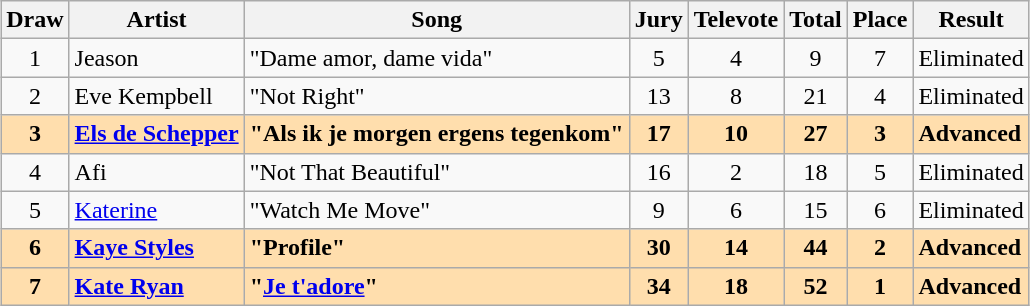<table class="sortable wikitable" style="margin: 1em auto 1em auto; text-align:center;">
<tr>
<th>Draw</th>
<th>Artist</th>
<th>Song</th>
<th>Jury</th>
<th>Televote</th>
<th>Total</th>
<th>Place</th>
<th>Result</th>
</tr>
<tr>
<td>1</td>
<td align="left">Jeason</td>
<td align="left">"Dame amor, dame vida"</td>
<td>5</td>
<td>4</td>
<td>9</td>
<td>7</td>
<td align="left">Eliminated</td>
</tr>
<tr>
<td>2</td>
<td align="left">Eve Kempbell</td>
<td align="left">"Not Right"</td>
<td>13</td>
<td>8</td>
<td>21</td>
<td>4</td>
<td align="left">Eliminated</td>
</tr>
<tr style="font-weight:bold; background:navajowhite;">
<td>3</td>
<td align="left"><a href='#'>Els de Schepper</a></td>
<td align="left">"Als ik je morgen ergens tegenkom"</td>
<td>17</td>
<td>10</td>
<td>27</td>
<td>3</td>
<td align="left">Advanced</td>
</tr>
<tr>
<td>4</td>
<td align="left">Afi</td>
<td align="left">"Not That Beautiful"</td>
<td>16</td>
<td>2</td>
<td>18</td>
<td>5</td>
<td align="left">Eliminated</td>
</tr>
<tr>
<td>5</td>
<td align="left"><a href='#'>Katerine</a></td>
<td align="left">"Watch Me Move"</td>
<td>9</td>
<td>6</td>
<td>15</td>
<td>6</td>
<td align="left">Eliminated</td>
</tr>
<tr style="font-weight:bold; background:navajowhite;">
<td>6</td>
<td align="left"><a href='#'>Kaye Styles</a></td>
<td align="left">"Profile"</td>
<td>30</td>
<td>14</td>
<td>44</td>
<td>2</td>
<td align="left">Advanced</td>
</tr>
<tr style="font-weight:bold; background:navajowhite;">
<td>7</td>
<td align="left"><a href='#'>Kate Ryan</a></td>
<td align="left">"<a href='#'>Je t'adore</a>"</td>
<td>34</td>
<td>18</td>
<td>52</td>
<td>1</td>
<td align="left">Advanced</td>
</tr>
</table>
